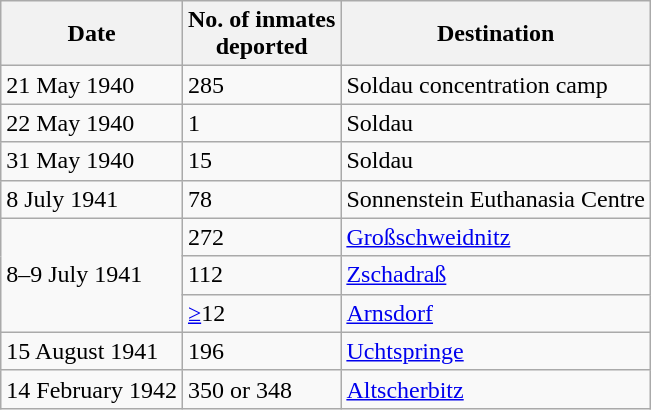<table class="wikitable sortable" style="border:1px solid #f2f2f2; margin:1px 0; ">
<tr>
<th data-sort-type=date>Date</th>
<th>No. of inmates<br>deported</th>
<th>Destination</th>
</tr>
<tr>
<td>21 May 1940</td>
<td>285</td>
<td data-sort-value="Soldau">Soldau concentration camp</td>
</tr>
<tr>
<td>22 May 1940</td>
<td>1</td>
<td>Soldau</td>
</tr>
<tr>
<td>31 May 1940</td>
<td>15</td>
<td>Soldau</td>
</tr>
<tr>
<td>8 July 1941</td>
<td>78</td>
<td>Sonnenstein Euthanasia Centre</td>
</tr>
<tr>
<td rowspan="3"  data-sort-value="9 July 1941">8–9 July 1941</td>
<td>272</td>
<td><a href='#'>Großschweidnitz</a></td>
</tr>
<tr>
<td>112</td>
<td><a href='#'>Zschadraß</a></td>
</tr>
<tr>
<td data-sort-value="12"><a href='#'>≥</a>12</td>
<td><a href='#'>Arnsdorf</a></td>
</tr>
<tr>
<td>15 August 1941</td>
<td>196</td>
<td><a href='#'>Uchtspringe</a></td>
</tr>
<tr>
<td>14 February 1942</td>
<td>350 or 348</td>
<td><a href='#'>Altscherbitz</a></td>
</tr>
</table>
